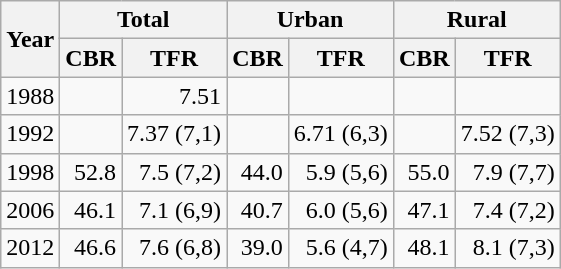<table class="wikitable" style="text-align: right;">
<tr>
<th rowspan=2>Year</th>
<th colspan=2>Total</th>
<th colspan=2>Urban</th>
<th colspan=2>Rural</th>
</tr>
<tr>
<th>CBR</th>
<th>TFR</th>
<th>CBR</th>
<th>TFR</th>
<th>CBR</th>
<th>TFR</th>
</tr>
<tr>
<td style="text-align: center;">1988</td>
<td></td>
<td>7.51</td>
<td></td>
<td></td>
<td></td>
<td></td>
</tr>
<tr>
<td style="text-align: center;">1992</td>
<td></td>
<td>7.37 (7,1)</td>
<td></td>
<td>6.71 (6,3)</td>
<td></td>
<td>7.52 (7,3)</td>
</tr>
<tr>
<td style="text-align: center;">1998</td>
<td>52.8</td>
<td>7.5 (7,2)</td>
<td>44.0</td>
<td>5.9 (5,6)</td>
<td>55.0</td>
<td>7.9 (7,7)</td>
</tr>
<tr>
<td style="text-align: center;">2006</td>
<td>46.1</td>
<td>7.1 (6,9)</td>
<td>40.7</td>
<td>6.0 (5,6)</td>
<td>47.1</td>
<td>7.4 (7,2)</td>
</tr>
<tr>
<td style="text-align: center;">2012</td>
<td>46.6</td>
<td>7.6 (6,8)</td>
<td>39.0</td>
<td>5.6 (4,7)</td>
<td>48.1</td>
<td>8.1 (7,3)</td>
</tr>
</table>
